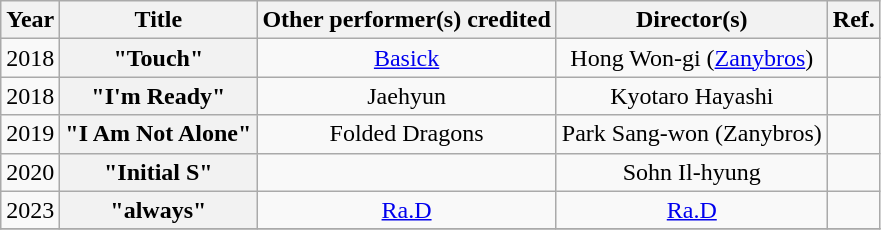<table class="wikitable plainrowheaders" style="text-align:center; table-layout:fixed; margin-right:0">
<tr>
<th>Year</th>
<th>Title</th>
<th>Other performer(s) credited</th>
<th>Director(s)</th>
<th>Ref.</th>
</tr>
<tr>
<td>2018</td>
<th scope="row">"Touch"</th>
<td><a href='#'>Basick</a></td>
<td>Hong Won-gi (<a href='#'>Zanybros</a>)</td>
<td></td>
</tr>
<tr>
<td>2018</td>
<th scope="row">"I'm Ready"</th>
<td>Jaehyun</td>
<td>Kyotaro Hayashi</td>
<td></td>
</tr>
<tr>
<td>2019</td>
<th scope="row">"I Am Not Alone"</th>
<td>Folded Dragons</td>
<td>Park Sang-won (Zanybros)</td>
<td></td>
</tr>
<tr>
<td>2020</td>
<th scope="row">"Initial S"</th>
<td></td>
<td>Sohn Il-hyung</td>
<td></td>
</tr>
<tr>
<td>2023</td>
<th scope="row">"always"</th>
<td><a href='#'>Ra.D</a></td>
<td><a href='#'>Ra.D</a></td>
<td></td>
</tr>
<tr>
</tr>
</table>
